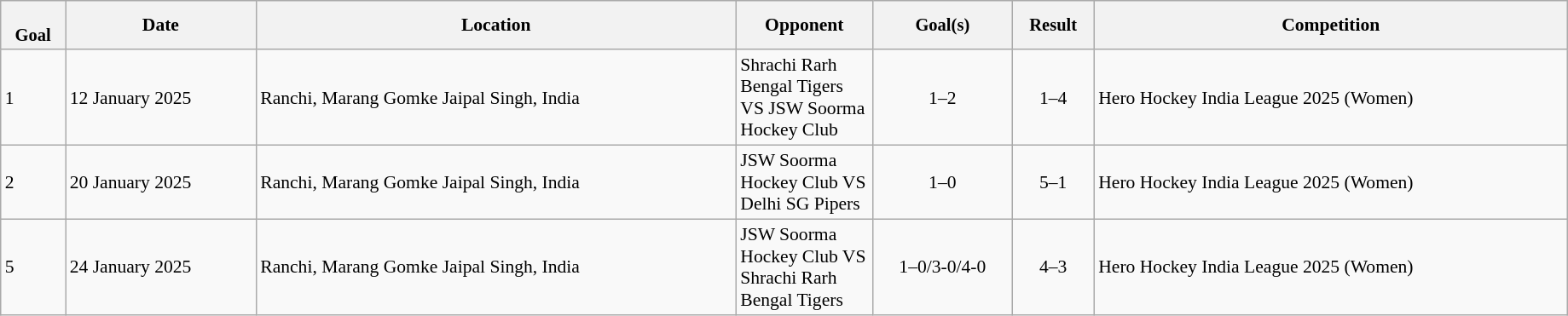<table class="wikitable sortable" style="font-size:90%" width=97%>
<tr>
<th style="font-size:95%;" data-sort-type=number><br>Goal</th>
<th align=center>Date</th>
<th>Location</th>
<th width=100>Opponent</th>
<th data-sort-type="number" style="font-size:95%">Goal(s)</th>
<th data-sort-type="number" style="font-size:95%">Result</th>
<th>Competition</th>
</tr>
<tr>
<td>1</td>
<td>12 January 2025</td>
<td>Ranchi, Marang Gomke Jaipal Singh, India</td>
<td>Shrachi Rarh Bengal Tigers VS JSW Soorma Hockey Club</td>
<td align="center">1–2</td>
<td align="center">1–4</td>
<td>Hero Hockey India League 2025 (Women)</td>
</tr>
<tr>
<td>2</td>
<td>20 January 2025</td>
<td>Ranchi, Marang Gomke Jaipal Singh, India</td>
<td>JSW Soorma Hockey Club VS Delhi SG Pipers</td>
<td align="center">1–0</td>
<td align="center">5–1</td>
<td>Hero Hockey India League 2025 (Women)</td>
</tr>
<tr>
<td>5</td>
<td>24 January 2025</td>
<td>Ranchi, Marang Gomke Jaipal Singh, India</td>
<td>JSW Soorma Hockey Club VS Shrachi Rarh Bengal Tigers</td>
<td align="center">1–0/3-0/4-0</td>
<td align="center">4–3</td>
<td>Hero Hockey India League 2025 (Women)</td>
</tr>
</table>
